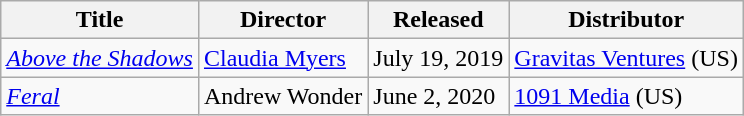<table class="wikitable">
<tr>
<th>Title</th>
<th>Director</th>
<th>Released</th>
<th>Distributor</th>
</tr>
<tr>
<td><em><a href='#'>Above the Shadows</a></em></td>
<td><a href='#'>Claudia Myers</a></td>
<td>July 19, 2019</td>
<td><a href='#'>Gravitas Ventures</a> (US)</td>
</tr>
<tr>
<td><a href='#'><em>Feral</em></a></td>
<td>Andrew Wonder</td>
<td>June 2, 2020</td>
<td><a href='#'>1091 Media</a> (US)</td>
</tr>
</table>
